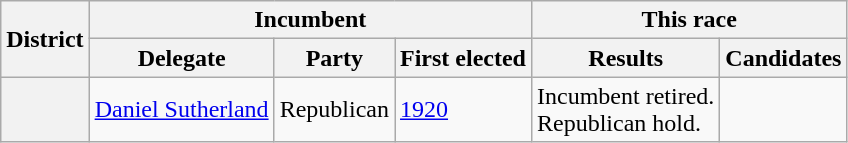<table class=wikitable>
<tr>
<th rowspan=2>District</th>
<th colspan=3>Incumbent</th>
<th colspan=2>This race</th>
</tr>
<tr>
<th>Delegate</th>
<th>Party</th>
<th>First elected</th>
<th>Results</th>
<th>Candidates</th>
</tr>
<tr>
<th></th>
<td><a href='#'>Daniel Sutherland</a></td>
<td>Republican</td>
<td><a href='#'>1920</a></td>
<td>Incumbent retired.<br>Republican hold.</td>
<td nowrap></td>
</tr>
</table>
